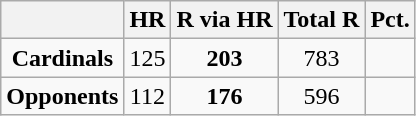<table class="wikitable" style="text-align:center;">
<tr>
<th></th>
<th>HR</th>
<th>R via HR</th>
<th>Total R</th>
<th>Pct.</th>
</tr>
<tr>
<td><strong>Cardinals</strong></td>
<td>125</td>
<td><strong>203</strong></td>
<td>783</td>
<td>   </td>
</tr>
<tr>
<td><strong>Opponents</strong></td>
<td>112</td>
<td><strong>176</strong></td>
<td>596</td>
<td> </td>
</tr>
</table>
